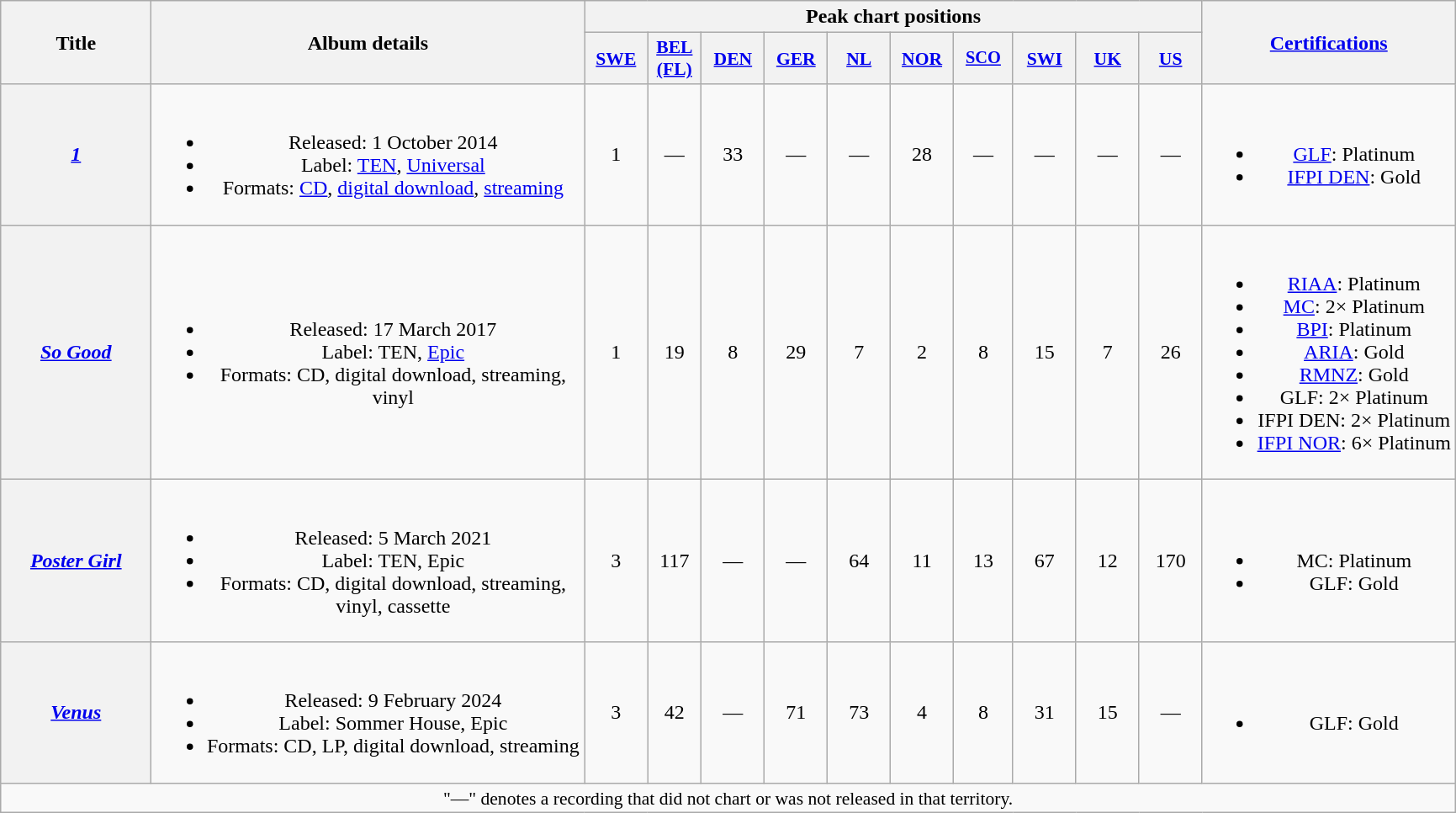<table class="wikitable plainrowheaders" style="text-align:center;">
<tr>
<th scope="col" rowspan="2" style="width:7em;">Title</th>
<th scope="col" rowspan="2" style="width:21em;">Album details</th>
<th scope="col" colspan="10">Peak chart positions</th>
<th scope="col" rowspan="2"><a href='#'>Certifications</a></th>
</tr>
<tr>
<th scope="col" style="width:3em;font-size:90%;"><a href='#'>SWE</a><br></th>
<th scope="col" style="width:2.5em;font-size:90%;"><a href='#'>BEL<br>(FL)</a><br></th>
<th scope="col" style="width:3em;font-size:90%;"><a href='#'>DEN</a><br></th>
<th scope="col" style="width:3em;font-size:90%;"><a href='#'>GER</a><br></th>
<th scope="col" style="width:3em;font-size:90%;"><a href='#'>NL</a><br></th>
<th scope="col" style="width:3em;font-size:90%;"><a href='#'>NOR</a><br></th>
<th scope="col" style="width:3em;font-size:85%;"><a href='#'>SCO</a><br></th>
<th scope="col" style="width:3em;font-size:90%;"><a href='#'>SWI</a><br></th>
<th scope="col" style="width:3em;font-size:90%;"><a href='#'>UK</a><br></th>
<th scope="col" style="width:3em;font-size:90%;"><a href='#'>US</a><br></th>
</tr>
<tr>
<th scope="row"><em><a href='#'>1</a></em></th>
<td><br><ul><li>Released: 1 October 2014</li><li>Label: <a href='#'>TEN</a>, <a href='#'>Universal</a></li><li>Formats: <a href='#'>CD</a>, <a href='#'>digital download</a>, <a href='#'>streaming</a></li></ul></td>
<td>1</td>
<td>—</td>
<td>33</td>
<td>—</td>
<td>—</td>
<td>28</td>
<td>—</td>
<td>—</td>
<td>—</td>
<td>—</td>
<td><br><ul><li><a href='#'>GLF</a>: Platinum</li><li><a href='#'>IFPI DEN</a>: Gold</li></ul></td>
</tr>
<tr>
<th scope="row"><em><a href='#'>So Good</a></em></th>
<td><br><ul><li>Released: 17 March 2017</li><li>Label: TEN, <a href='#'>Epic</a></li><li>Formats: CD, digital download, streaming, vinyl</li></ul></td>
<td>1</td>
<td>19</td>
<td>8</td>
<td>29</td>
<td>7</td>
<td>2</td>
<td>8</td>
<td>15</td>
<td>7</td>
<td>26</td>
<td><br><ul><li><a href='#'>RIAA</a>: Platinum</li><li><a href='#'>MC</a>: 2× Platinum</li><li><a href='#'>BPI</a>: Platinum</li><li><a href='#'>ARIA</a>: Gold</li><li><a href='#'>RMNZ</a>: Gold</li><li>GLF: 2× Platinum</li><li>IFPI DEN: 2× Platinum</li><li><a href='#'>IFPI NOR</a>: 6× Platinum</li></ul></td>
</tr>
<tr>
<th scope="row"><em><a href='#'>Poster Girl</a></em></th>
<td><br><ul><li>Released: 5 March 2021</li><li>Label: TEN, Epic</li><li>Formats: CD, digital download, streaming, vinyl, cassette</li></ul></td>
<td>3</td>
<td>117</td>
<td>—</td>
<td>—</td>
<td>64</td>
<td>11</td>
<td>13</td>
<td>67</td>
<td>12</td>
<td>170</td>
<td><br><ul><li>MC: Platinum</li><li>GLF: Gold</li></ul></td>
</tr>
<tr>
<th scope="row"><em><a href='#'>Venus</a></em></th>
<td><br><ul><li>Released: 9 February 2024</li><li>Label: Sommer House, Epic</li><li>Formats: CD, LP, digital download, streaming</li></ul></td>
<td>3</td>
<td>42</td>
<td>—</td>
<td>71</td>
<td>73</td>
<td>4</td>
<td>8</td>
<td>31</td>
<td>15</td>
<td>—</td>
<td><br><ul><li>GLF: Gold</li></ul></td>
</tr>
<tr>
<td colspan="13" style="font-size:90%">"—" denotes a recording that did not chart or was not released in that territory.</td>
</tr>
</table>
